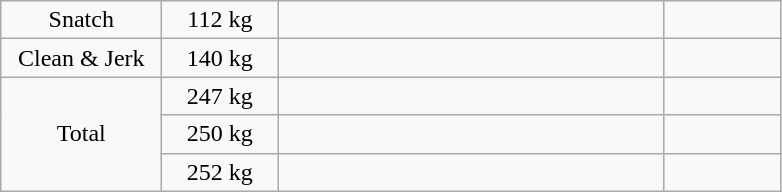<table class = "wikitable" style="text-align:center;">
<tr>
<td width=100>Snatch</td>
<td width=70>112 kg</td>
<td width=250 align=left></td>
<td width=70></td>
</tr>
<tr>
<td>Clean & Jerk</td>
<td>140 kg</td>
<td align=left></td>
<td></td>
</tr>
<tr>
<td rowspan=3>Total</td>
<td>247 kg</td>
<td align=left></td>
<td></td>
</tr>
<tr>
<td>250 kg</td>
<td align=left></td>
<td></td>
</tr>
<tr>
<td>252 kg</td>
<td align=left></td>
<td></td>
</tr>
</table>
